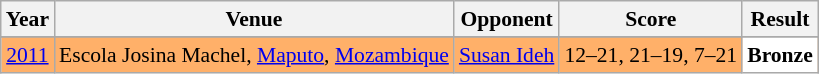<table class="sortable wikitable" style="font-size: 90%;">
<tr>
<th>Year</th>
<th>Venue</th>
<th>Opponent</th>
<th>Score</th>
<th>Result</th>
</tr>
<tr>
</tr>
<tr style="background:#FFB069">
<td align="center"><a href='#'>2011</a></td>
<td align="left">Escola Josina Machel, <a href='#'>Maputo</a>, <a href='#'>Mozambique</a></td>
<td align="left"> <a href='#'>Susan Ideh</a></td>
<td align="left">12–21, 21–19, 7–21</td>
<td style="text-align:left; background:white"> <strong>Bronze</strong></td>
</tr>
</table>
